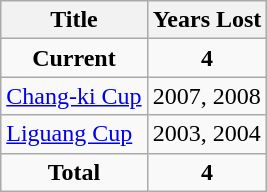<table class="wikitable">
<tr>
<th>Title</th>
<th>Years Lost</th>
</tr>
<tr>
<td align="center"><strong>Current</strong></td>
<td align="center"><strong>4</strong></td>
</tr>
<tr>
<td> <a href='#'>Chang-ki Cup</a></td>
<td>2007, 2008</td>
</tr>
<tr>
<td> <a href='#'>Liguang Cup</a></td>
<td>2003, 2004</td>
</tr>
<tr>
<td align="center"><strong>Total</strong></td>
<td align="center"><strong>4</strong></td>
</tr>
</table>
